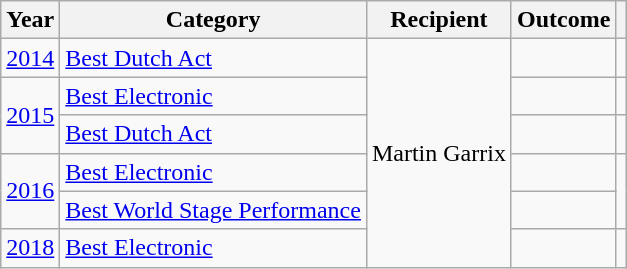<table class="wikitable plainrowheaders sortable">
<tr>
<th scope="col">Year</th>
<th scope="col">Category</th>
<th scope="col">Recipient</th>
<th scope="col">Outcome</th>
<th scope="col" class="unsortable"></th>
</tr>
<tr>
<td><a href='#'>2014</a></td>
<td><a href='#'>Best Dutch Act</a></td>
<td rowspan="6">Martin Garrix</td>
<td></td>
<td></td>
</tr>
<tr>
<td rowspan="2"><a href='#'>2015</a></td>
<td><a href='#'>Best Electronic</a></td>
<td></td>
<td style="text-align:center;" "rowspan="2"></td>
</tr>
<tr>
<td><a href='#'>Best Dutch Act</a></td>
<td></td>
<td></td>
</tr>
<tr>
<td rowspan="2"><a href='#'>2016</a></td>
<td><a href='#'>Best Electronic</a></td>
<td></td>
<td style="text-align:center;" rowspan="2"></td>
</tr>
<tr>
<td><a href='#'>Best World Stage Performance</a></td>
<td></td>
</tr>
<tr>
<td><a href='#'>2018</a></td>
<td><a href='#'>Best Electronic</a></td>
<td></td>
<td></td>
</tr>
</table>
